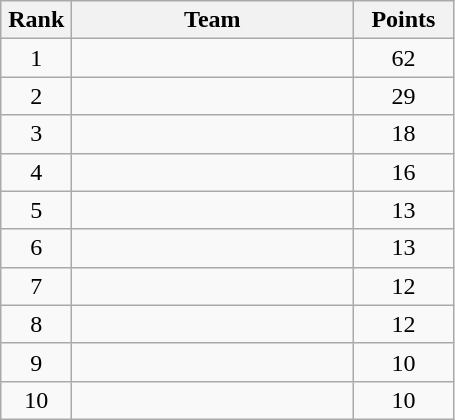<table class="wikitable" style="text-align:center;">
<tr>
<th width=40>Rank</th>
<th width=180>Team</th>
<th width=60>Points</th>
</tr>
<tr>
<td>1</td>
<td align=left></td>
<td>62</td>
</tr>
<tr>
<td>2</td>
<td align=left></td>
<td>29</td>
</tr>
<tr>
<td>3</td>
<td align=left></td>
<td>18</td>
</tr>
<tr>
<td>4</td>
<td align=left></td>
<td>16</td>
</tr>
<tr>
<td>5</td>
<td align=left></td>
<td>13</td>
</tr>
<tr>
<td>6</td>
<td align=left></td>
<td>13</td>
</tr>
<tr>
<td>7</td>
<td align=left></td>
<td>12</td>
</tr>
<tr>
<td>8</td>
<td align=left></td>
<td>12</td>
</tr>
<tr>
<td>9</td>
<td align=left></td>
<td>10</td>
</tr>
<tr>
<td>10</td>
<td align=left></td>
<td>10</td>
</tr>
</table>
